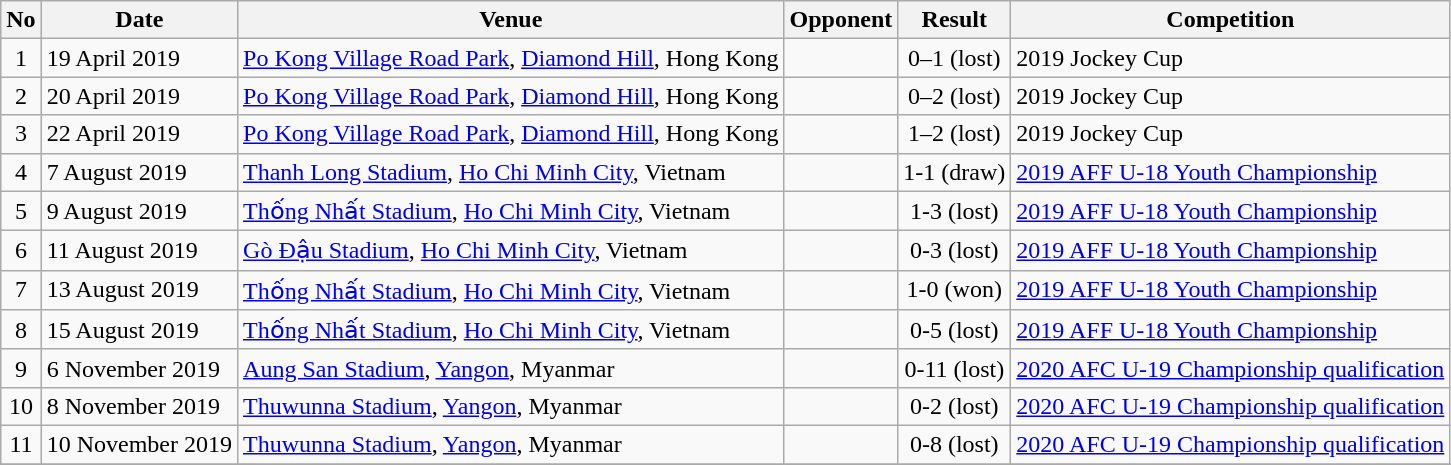<table class="wikitable">
<tr>
<th>No</th>
<th>Date</th>
<th>Venue</th>
<th>Opponent</th>
<th>Result</th>
<th>Competition</th>
</tr>
<tr>
<td align=center>1</td>
<td>19 April 2019</td>
<td><a href='#'>Po Kong Village Road Park</a>, <a href='#'>Diamond Hill</a>, Hong Kong</td>
<td></td>
<td align=center>0–1 (lost)</td>
<td>2019 Jockey Cup</td>
</tr>
<tr>
<td align=center>2</td>
<td>20 April 2019</td>
<td><a href='#'>Po Kong Village Road Park</a>, <a href='#'>Diamond Hill</a>, Hong Kong</td>
<td></td>
<td align=center>0–2 (lost)</td>
<td>2019 Jockey Cup</td>
</tr>
<tr>
<td align=center>3</td>
<td>22 April 2019</td>
<td><a href='#'>Po Kong Village Road Park</a>, <a href='#'>Diamond Hill</a>, Hong Kong</td>
<td></td>
<td align=center>1–2 (lost)</td>
<td>2019 Jockey Cup</td>
</tr>
<tr>
<td align=center>4</td>
<td>7 August 2019</td>
<td><a href='#'>Thanh Long Stadium</a>, <a href='#'>Ho Chi Minh City</a>, Vietnam</td>
<td></td>
<td align=center>1-1 (draw)</td>
<td><a href='#'>2019 AFF U-18 Youth Championship</a></td>
</tr>
<tr>
<td align=center>5</td>
<td>9 August 2019</td>
<td><a href='#'>Thống Nhất Stadium</a>, <a href='#'>Ho Chi Minh City</a>, Vietnam</td>
<td></td>
<td align=center>1-3 (lost)</td>
<td><a href='#'>2019 AFF U-18 Youth Championship</a></td>
</tr>
<tr>
<td align=center>6</td>
<td>11 August 2019</td>
<td><a href='#'>Gò Đậu Stadium</a>, <a href='#'>Ho Chi Minh City</a>, Vietnam</td>
<td></td>
<td align=center>0-3 (lost)</td>
<td><a href='#'>2019 AFF U-18 Youth Championship</a></td>
</tr>
<tr>
<td align=center>7</td>
<td>13 August 2019</td>
<td><a href='#'>Thống Nhất Stadium</a>, <a href='#'>Ho Chi Minh City</a>, Vietnam</td>
<td></td>
<td align=center>1-0 (won)</td>
<td><a href='#'>2019 AFF U-18 Youth Championship</a></td>
</tr>
<tr>
<td align=center>8</td>
<td>15 August 2019</td>
<td><a href='#'>Thống Nhất Stadium</a>, <a href='#'>Ho Chi Minh City</a>, Vietnam</td>
<td></td>
<td align=center>0-5 (lost)</td>
<td><a href='#'>2019 AFF U-18 Youth Championship</a></td>
</tr>
<tr>
<td align=center>9</td>
<td>6 November 2019</td>
<td><a href='#'>Aung San Stadium</a>, <a href='#'>Yangon</a>, Myanmar</td>
<td></td>
<td align=center>0-11 (lost)</td>
<td><a href='#'>2020 AFC U-19 Championship qualification</a></td>
</tr>
<tr>
<td align=center>10</td>
<td>8 November 2019</td>
<td><a href='#'>Thuwunna Stadium</a>, <a href='#'>Yangon</a>, Myanmar</td>
<td></td>
<td align=center>0-2 (lost)</td>
<td><a href='#'>2020 AFC U-19 Championship qualification</a></td>
</tr>
<tr>
<td align=center>11</td>
<td>10 November 2019</td>
<td><a href='#'>Thuwunna Stadium</a>, <a href='#'>Yangon</a>, Myanmar</td>
<td></td>
<td align=center>0-8 (lost)</td>
<td><a href='#'>2020 AFC U-19 Championship qualification</a></td>
</tr>
<tr>
</tr>
</table>
